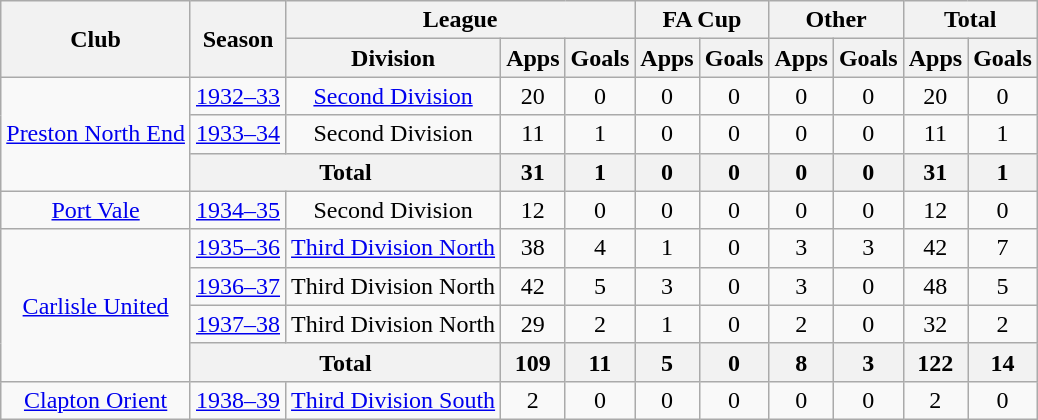<table class="wikitable" style="text-align: center;">
<tr>
<th rowspan="2">Club</th>
<th rowspan="2">Season</th>
<th colspan="3">League</th>
<th colspan="2">FA Cup</th>
<th colspan="2">Other</th>
<th colspan="2">Total</th>
</tr>
<tr>
<th>Division</th>
<th>Apps</th>
<th>Goals</th>
<th>Apps</th>
<th>Goals</th>
<th>Apps</th>
<th>Goals</th>
<th>Apps</th>
<th>Goals</th>
</tr>
<tr>
<td rowspan="3"><a href='#'>Preston North End</a></td>
<td><a href='#'>1932–33</a></td>
<td><a href='#'>Second Division</a></td>
<td>20</td>
<td>0</td>
<td>0</td>
<td>0</td>
<td>0</td>
<td>0</td>
<td>20</td>
<td>0</td>
</tr>
<tr>
<td><a href='#'>1933–34</a></td>
<td>Second Division</td>
<td>11</td>
<td>1</td>
<td>0</td>
<td>0</td>
<td>0</td>
<td>0</td>
<td>11</td>
<td>1</td>
</tr>
<tr>
<th colspan="2">Total</th>
<th>31</th>
<th>1</th>
<th>0</th>
<th>0</th>
<th>0</th>
<th>0</th>
<th>31</th>
<th>1</th>
</tr>
<tr>
<td><a href='#'>Port Vale</a></td>
<td><a href='#'>1934–35</a></td>
<td>Second Division</td>
<td>12</td>
<td>0</td>
<td>0</td>
<td>0</td>
<td>0</td>
<td>0</td>
<td>12</td>
<td>0</td>
</tr>
<tr>
<td rowspan="4"><a href='#'>Carlisle United</a></td>
<td><a href='#'>1935–36</a></td>
<td><a href='#'>Third Division North</a></td>
<td>38</td>
<td>4</td>
<td>1</td>
<td>0</td>
<td>3</td>
<td>3</td>
<td>42</td>
<td>7</td>
</tr>
<tr>
<td><a href='#'>1936–37</a></td>
<td>Third Division North</td>
<td>42</td>
<td>5</td>
<td>3</td>
<td>0</td>
<td>3</td>
<td>0</td>
<td>48</td>
<td>5</td>
</tr>
<tr>
<td><a href='#'>1937–38</a></td>
<td>Third Division North</td>
<td>29</td>
<td>2</td>
<td>1</td>
<td>0</td>
<td>2</td>
<td>0</td>
<td>32</td>
<td>2</td>
</tr>
<tr>
<th colspan="2">Total</th>
<th>109</th>
<th>11</th>
<th>5</th>
<th>0</th>
<th>8</th>
<th>3</th>
<th>122</th>
<th>14</th>
</tr>
<tr>
<td><a href='#'>Clapton Orient</a></td>
<td><a href='#'>1938–39</a></td>
<td><a href='#'>Third Division South</a></td>
<td>2</td>
<td>0</td>
<td>0</td>
<td>0</td>
<td>0</td>
<td>0</td>
<td>2</td>
<td>0</td>
</tr>
</table>
